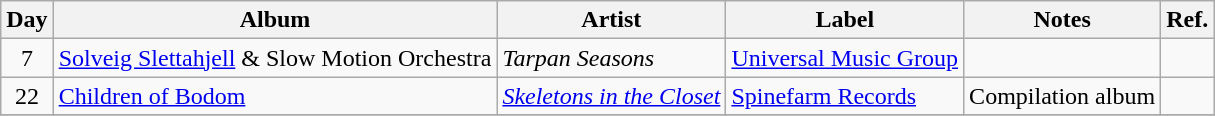<table class="wikitable">
<tr>
<th>Day</th>
<th>Album</th>
<th>Artist</th>
<th>Label</th>
<th>Notes</th>
<th>Ref.</th>
</tr>
<tr>
<td rowspan="1" style="text-align:center;">7</td>
<td><a href='#'>Solveig Slettahjell</a> & Slow Motion Orchestra</td>
<td><em>Tarpan Seasons</em></td>
<td><a href='#'>Universal Music Group</a></td>
<td></td>
<td></td>
</tr>
<tr>
<td rowspan="1" style="text-align:center;">22</td>
<td><a href='#'>Children of Bodom</a></td>
<td><em><a href='#'>Skeletons in the Closet</a></em></td>
<td><a href='#'>Spinefarm Records</a></td>
<td>Compilation album</td>
<td></td>
</tr>
<tr>
</tr>
</table>
